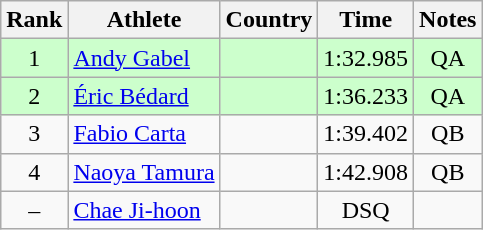<table class="wikitable" style="text-align:center">
<tr>
<th>Rank</th>
<th>Athlete</th>
<th>Country</th>
<th>Time</th>
<th>Notes</th>
</tr>
<tr bgcolor=ccffcc>
<td>1</td>
<td align=left><a href='#'>Andy Gabel</a></td>
<td align=left></td>
<td>1:32.985</td>
<td>QA</td>
</tr>
<tr bgcolor=ccffcc>
<td>2</td>
<td align=left><a href='#'>Éric Bédard</a></td>
<td align=left></td>
<td>1:36.233</td>
<td>QA</td>
</tr>
<tr>
<td>3</td>
<td align=left><a href='#'>Fabio Carta</a></td>
<td align=left></td>
<td>1:39.402</td>
<td>QB</td>
</tr>
<tr>
<td>4</td>
<td align=left><a href='#'>Naoya Tamura</a></td>
<td align=left></td>
<td>1:42.908</td>
<td>QB</td>
</tr>
<tr>
<td>–</td>
<td align=left><a href='#'>Chae Ji-hoon</a></td>
<td align=left></td>
<td>DSQ</td>
<td></td>
</tr>
</table>
